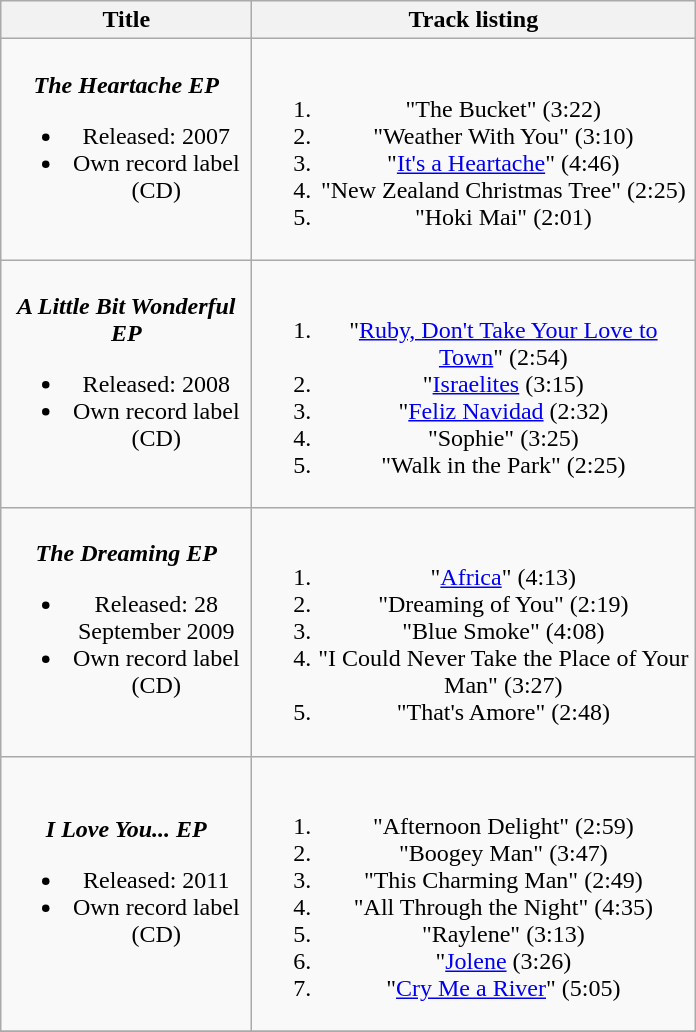<table class="wikitable plainrowheaders" style="text-align:center;">
<tr>
<th scope="col" style="width:10em;">Title</th>
<th scope="col" style="width:18em;">Track listing</th>
</tr>
<tr>
<td><strong><em>The Heartache EP</em></strong><br><ul><li>Released: 2007</li><li>Own record label (CD)</li></ul></td>
<td><br><ol><li>"The Bucket" (3:22)</li><li>"Weather With You" (3:10)</li><li>"<a href='#'>It's a Heartache</a>" (4:46)</li><li>"New Zealand Christmas Tree" (2:25)</li><li>"Hoki Mai" (2:01)</li></ol></td>
</tr>
<tr>
<td><strong><em>A Little Bit Wonderful EP</em></strong><br><ul><li>Released: 2008</li><li>Own record label (CD)</li></ul></td>
<td><br><ol><li>"<a href='#'>Ruby, Don't Take Your Love to Town</a>" (2:54)</li><li>"<a href='#'>Israelites</a> (3:15)</li><li>"<a href='#'>Feliz Navidad</a> (2:32)</li><li>"Sophie" (3:25)</li><li>"Walk in the Park" (2:25)</li></ol></td>
</tr>
<tr>
<td><strong><em>The Dreaming EP</em></strong><br><ul><li>Released: 28 September 2009</li><li>Own record label (CD)</li></ul></td>
<td><br><ol><li>"<a href='#'>Africa</a>" (4:13)</li><li>"Dreaming of You" (2:19)</li><li>"Blue Smoke" (4:08)</li><li>"I Could Never Take the Place of Your Man" (3:27)</li><li>"That's Amore" (2:48)</li></ol></td>
</tr>
<tr>
<td><strong><em>I Love You... EP</em></strong><br><ul><li>Released: 2011</li><li>Own record label (CD)</li></ul></td>
<td><br><ol><li>"Afternoon Delight" (2:59)</li><li>"Boogey Man" (3:47)</li><li>"This Charming Man" (2:49)</li><li>"All Through the Night" (4:35)</li><li>"Raylene" (3:13)</li><li>"<a href='#'>Jolene</a> (3:26)</li><li>"<a href='#'>Cry Me a River</a>" (5:05)</li></ol></td>
</tr>
<tr>
</tr>
</table>
